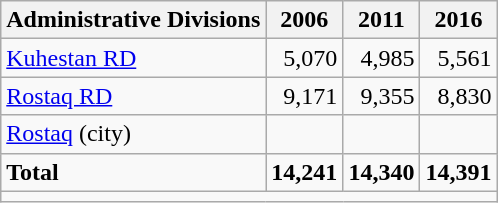<table class="wikitable">
<tr>
<th>Administrative Divisions</th>
<th>2006</th>
<th>2011</th>
<th>2016</th>
</tr>
<tr>
<td><a href='#'>Kuhestan RD</a></td>
<td style="text-align: right;">5,070</td>
<td style="text-align: right;">4,985</td>
<td style="text-align: right;">5,561</td>
</tr>
<tr>
<td><a href='#'>Rostaq RD</a></td>
<td style="text-align: right;">9,171</td>
<td style="text-align: right;">9,355</td>
<td style="text-align: right;">8,830</td>
</tr>
<tr>
<td><a href='#'>Rostaq</a> (city)</td>
<td style="text-align: right;"></td>
<td style="text-align: right;"></td>
<td style="text-align: right;"></td>
</tr>
<tr>
<td><strong>Total</strong></td>
<td style="text-align: right;"><strong>14,241</strong></td>
<td style="text-align: right;"><strong>14,340</strong></td>
<td style="text-align: right;"><strong>14,391</strong></td>
</tr>
<tr>
<td colspan=4></td>
</tr>
</table>
